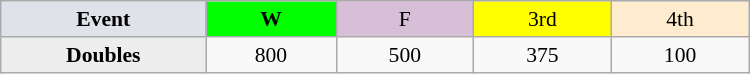<table class=wikitable style="font-size:90%; text-align:center">
<tr>
<td style="width:130px; background:#dfe2e9;"><strong>Event</strong></td>
<td style="width:80px; background:lime;"><strong>W</strong></td>
<td style="width:85px; background:thistle;">F</td>
<td style="width:85px; background:#ff0;">3rd</td>
<td style="width:85px; background:#ffebcd;">4th</td>
</tr>
<tr>
<th style="background:#ededed;">Doubles</th>
<td>800</td>
<td>500</td>
<td>375</td>
<td>100</td>
</tr>
</table>
